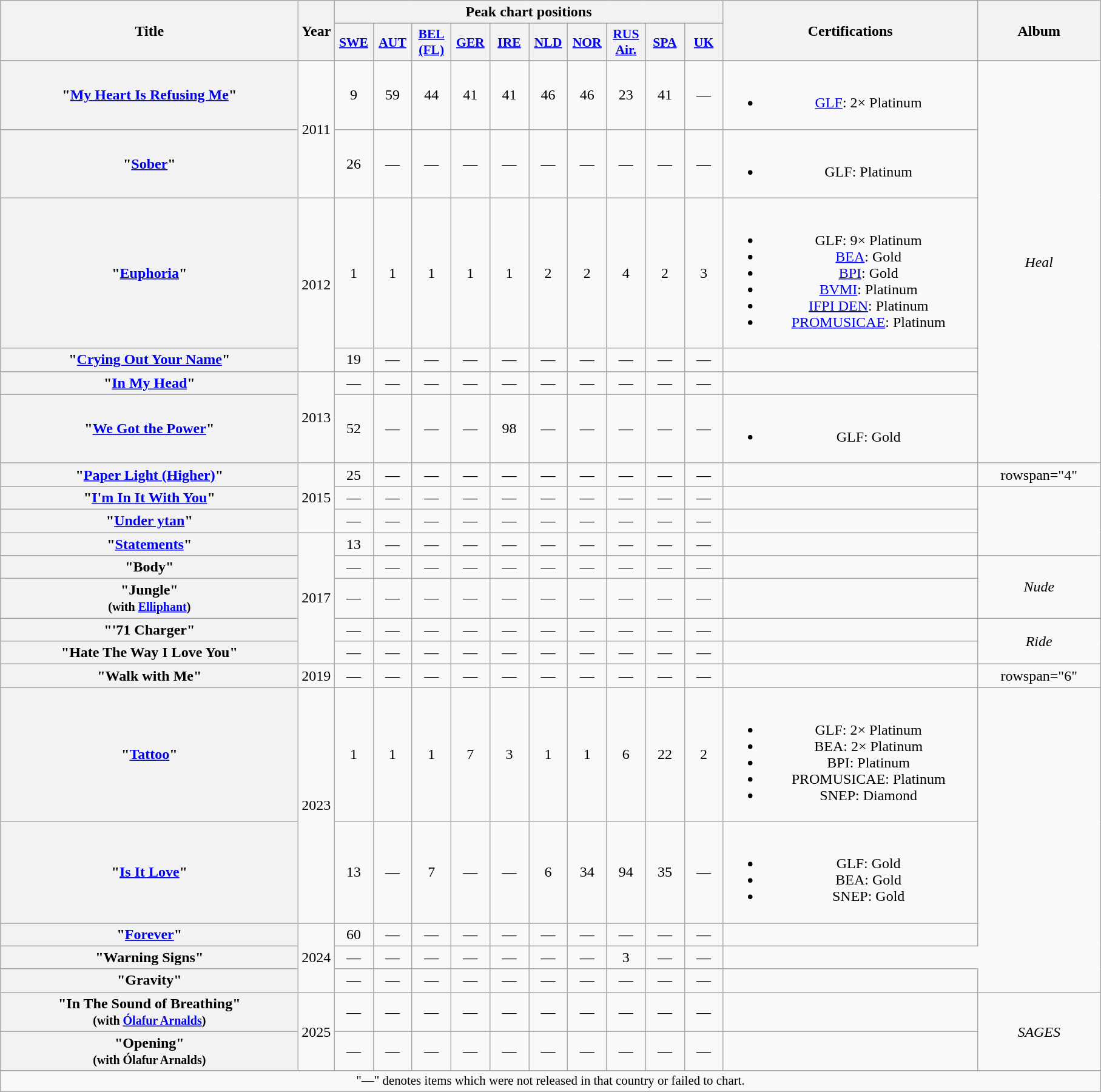<table class="wikitable plainrowheaders" style="text-align:center;">
<tr>
<th scope="col" rowspan="2" style="width:20em;">Title</th>
<th scope="col" rowspan="2" style="width:1em;">Year</th>
<th scope="col" colspan="10">Peak chart positions</th>
<th scope="col" rowspan="2" style="width:17em;">Certifications</th>
<th scope="col" rowspan="2" style="width:8em;">Album</th>
</tr>
<tr>
<th scope="col" style="width:2.5em;font-size:90%;"><a href='#'>SWE</a><br></th>
<th scope="col" style="width:2.5em;font-size:90%;"><a href='#'>AUT</a><br></th>
<th scope="col" style="width:2.5em;font-size:90%;"><a href='#'>BEL<br>(FL)</a><br></th>
<th scope="col" style="width:2.5em;font-size:90%;"><a href='#'>GER</a><br></th>
<th scope="col" style="width:2.5em;font-size:90%;"><a href='#'>IRE</a><br></th>
<th scope="col" style="width:2.5em;font-size:90%;"><a href='#'>NLD</a><br></th>
<th scope="col" style="width:2.5em;font-size:90%;"><a href='#'>NOR</a><br></th>
<th scope="col" style="width:2.5em;font-size:90%;"><a href='#'>RUS<br>Air.</a><br></th>
<th scope="col" style="width:2.5em;font-size:90%;"><a href='#'>SPA</a><br></th>
<th scope="col" style="width:2.5em;font-size:90%;"><a href='#'>UK</a><br></th>
</tr>
<tr>
<th scope="row">"<a href='#'>My Heart Is Refusing Me</a>"</th>
<td rowspan="2">2011</td>
<td>9</td>
<td>59</td>
<td>44</td>
<td>41</td>
<td>41</td>
<td>46</td>
<td>46</td>
<td>23</td>
<td>41</td>
<td>—</td>
<td><br><ul><li><a href='#'>GLF</a>: 2× Platinum</li></ul></td>
<td rowspan="6"><em>Heal</em></td>
</tr>
<tr>
<th scope="row">"<a href='#'>Sober</a>"</th>
<td>26</td>
<td>—</td>
<td>—</td>
<td>—</td>
<td>—</td>
<td>—</td>
<td>—</td>
<td>—</td>
<td>—</td>
<td>—</td>
<td><br><ul><li>GLF: Platinum</li></ul></td>
</tr>
<tr>
<th scope="row">"<a href='#'>Euphoria</a>"</th>
<td rowspan="2">2012</td>
<td>1</td>
<td>1</td>
<td>1</td>
<td>1</td>
<td>1</td>
<td>2</td>
<td>2</td>
<td>4</td>
<td>2</td>
<td>3</td>
<td><br><ul><li>GLF: 9× Platinum</li><li><a href='#'>BEA</a>: Gold</li><li><a href='#'>BPI</a>: Gold</li><li><a href='#'>BVMI</a>: Platinum</li><li><a href='#'>IFPI DEN</a>: Platinum</li><li><a href='#'>PROMUSICAE</a>: Platinum</li></ul></td>
</tr>
<tr>
<th scope="row">"<a href='#'>Crying Out Your Name</a>"</th>
<td>19</td>
<td>—</td>
<td>—</td>
<td>—</td>
<td>—</td>
<td>—</td>
<td>—</td>
<td>—</td>
<td>—</td>
<td>—</td>
<td></td>
</tr>
<tr>
<th scope="row">"<a href='#'>In My Head</a>"</th>
<td rowspan="2">2013</td>
<td>—</td>
<td>—</td>
<td>—</td>
<td>—</td>
<td>—</td>
<td>—</td>
<td>—</td>
<td>—</td>
<td>—</td>
<td>—</td>
<td></td>
</tr>
<tr>
<th scope="row">"<a href='#'>We Got the Power</a>"</th>
<td>52</td>
<td>—</td>
<td>—</td>
<td>—</td>
<td>98</td>
<td>—</td>
<td>—</td>
<td>—</td>
<td>—</td>
<td>—</td>
<td><br><ul><li>GLF: Gold</li></ul></td>
</tr>
<tr>
<th scope="row">"<a href='#'>Paper Light (Higher)</a>"</th>
<td rowspan="3">2015</td>
<td>25</td>
<td>—</td>
<td>—</td>
<td>—</td>
<td>—</td>
<td>—</td>
<td>—</td>
<td>—</td>
<td>—</td>
<td>—</td>
<td></td>
<td>rowspan="4" </td>
</tr>
<tr>
<th scope="row">"<a href='#'>I'm In It With You</a>"</th>
<td>—</td>
<td>—</td>
<td>—</td>
<td>—</td>
<td>—</td>
<td>—</td>
<td>—</td>
<td>—</td>
<td>—</td>
<td>—</td>
<td></td>
</tr>
<tr>
<th scope="row">"<a href='#'>Under ytan</a>"</th>
<td>—</td>
<td>—</td>
<td>—</td>
<td>—</td>
<td>—</td>
<td>—</td>
<td>—</td>
<td>—</td>
<td>—</td>
<td>—</td>
<td></td>
</tr>
<tr>
<th scope="row">"<a href='#'>Statements</a>"</th>
<td rowspan="5">2017</td>
<td>13</td>
<td>—</td>
<td>—</td>
<td>—</td>
<td>—</td>
<td>—</td>
<td>—</td>
<td>—</td>
<td>—</td>
<td>—</td>
<td></td>
</tr>
<tr>
<th scope="row">"Body"</th>
<td>—</td>
<td>—</td>
<td>—</td>
<td>—</td>
<td>—</td>
<td>—</td>
<td>—</td>
<td>—</td>
<td>—</td>
<td>—</td>
<td></td>
<td rowspan="2"><em>Nude</em></td>
</tr>
<tr>
<th scope="row">"Jungle"<br><small>(with <a href='#'>Elliphant</a>)</small></th>
<td>—</td>
<td>—</td>
<td>—</td>
<td>—</td>
<td>—</td>
<td>—</td>
<td>—</td>
<td>—</td>
<td>—</td>
<td>—</td>
<td></td>
</tr>
<tr>
<th scope="row">"'71 Charger"</th>
<td>—</td>
<td>—</td>
<td>—</td>
<td>—</td>
<td>—</td>
<td>—</td>
<td>—</td>
<td>—</td>
<td>—</td>
<td>—</td>
<td></td>
<td rowspan="2"><em>Ride</em></td>
</tr>
<tr>
<th scope="row">"Hate The Way I Love You"</th>
<td>—</td>
<td>—</td>
<td>—</td>
<td>—</td>
<td>—</td>
<td>—</td>
<td>—</td>
<td>—</td>
<td>—</td>
<td>—</td>
<td></td>
</tr>
<tr>
<th scope="row">"Walk with Me"</th>
<td>2019</td>
<td>—</td>
<td>—</td>
<td>—</td>
<td>—</td>
<td>—</td>
<td>—</td>
<td>—</td>
<td>—</td>
<td>—</td>
<td>—</td>
<td></td>
<td>rowspan="6" </td>
</tr>
<tr>
<th scope="row">"<a href='#'>Tattoo</a>"</th>
<td rowspan="2">2023</td>
<td>1</td>
<td>1</td>
<td>1</td>
<td>7</td>
<td>3</td>
<td>1</td>
<td>1</td>
<td>6</td>
<td>22</td>
<td>2</td>
<td><br><ul><li>GLF: 2× Platinum</li><li>BEA: 2× Platinum</li><li>BPI: Platinum</li><li>PROMUSICAE: Platinum</li><li>SNEP: Diamond</li></ul></td>
</tr>
<tr>
<th scope="row">"<a href='#'>Is It Love</a>"</th>
<td>13</td>
<td>—</td>
<td>7</td>
<td>—</td>
<td>—</td>
<td>6</td>
<td>34</td>
<td>94</td>
<td>35</td>
<td>—</td>
<td><br><ul><li>GLF: Gold</li><li>BEA: Gold</li><li>SNEP: Gold</li></ul></td>
</tr>
<tr>
</tr>
<tr>
<th scope="row">"<a href='#'>Forever</a>"</th>
<td rowspan="3">2024</td>
<td>60</td>
<td>—</td>
<td>—</td>
<td>—</td>
<td>—</td>
<td>—</td>
<td>—</td>
<td>—</td>
<td>—</td>
<td>—</td>
<td></td>
</tr>
<tr>
<th scope="row">"Warning Signs"</th>
<td>—</td>
<td>—</td>
<td>—</td>
<td>—</td>
<td>—</td>
<td>—</td>
<td>—</td>
<td>3</td>
<td>—</td>
<td>—</td>
</tr>
<tr>
<th scope="row">"Gravity"</th>
<td>—</td>
<td>—</td>
<td>—</td>
<td>—</td>
<td>—</td>
<td>—</td>
<td>—</td>
<td>—</td>
<td>—</td>
<td>—</td>
<td></td>
</tr>
<tr>
<th scope="row">"In The Sound of Breathing"<br><small>(with <a href='#'>Ólafur Arnalds</a>)</small></th>
<td rowspan="2">2025</td>
<td>—</td>
<td>—</td>
<td>—</td>
<td>—</td>
<td>—</td>
<td>—</td>
<td>—</td>
<td>—</td>
<td>—</td>
<td>—</td>
<td></td>
<td rowspan="2"><em>SAGES</em></td>
</tr>
<tr>
<th scope="row">"Opening"<br><small>(with Ólafur Arnalds)</small></th>
<td>—</td>
<td>—</td>
<td>—</td>
<td>—</td>
<td>—</td>
<td>—</td>
<td>—</td>
<td>—</td>
<td>—</td>
<td>—</td>
<td></td>
</tr>
<tr>
<td colspan="18" style="font-size:87%">"—" denotes items which were not released in that country or failed to chart.</td>
</tr>
</table>
